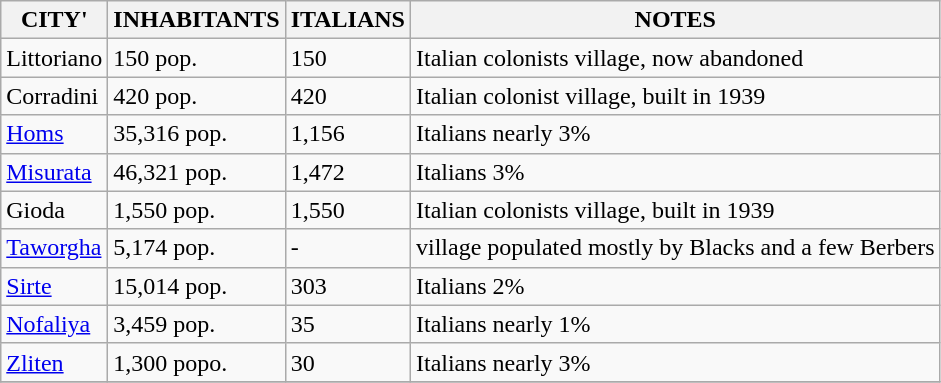<table class="wikitable">
<tr>
<th><strong>CITY</strong>'</th>
<th><strong>INHABITANTS</strong></th>
<th><strong>ITALIANS</strong></th>
<th><strong>NOTES</strong></th>
</tr>
<tr>
<td>Littoriano</td>
<td>150 pop.</td>
<td>150</td>
<td>Italian colonists village, now abandoned</td>
</tr>
<tr>
<td>Corradini</td>
<td>420 pop.</td>
<td>420</td>
<td>Italian colonist village, built in 1939</td>
</tr>
<tr>
<td><a href='#'>Homs</a></td>
<td>35,316 pop.</td>
<td>1,156</td>
<td>Italians nearly 3%</td>
</tr>
<tr>
<td><a href='#'>Misurata</a></td>
<td>46,321 pop.</td>
<td>1,472</td>
<td>Italians 3%</td>
</tr>
<tr>
<td>Gioda</td>
<td>1,550 pop.</td>
<td>1,550</td>
<td>Italian colonists village, built in 1939</td>
</tr>
<tr>
<td><a href='#'>Taworgha</a></td>
<td>5,174 pop.</td>
<td>-</td>
<td>village populated mostly by Blacks and a few Berbers</td>
</tr>
<tr>
<td><a href='#'>Sirte</a></td>
<td>15,014 pop.</td>
<td>303</td>
<td>Italians 2%</td>
</tr>
<tr>
<td><a href='#'>Nofaliya</a></td>
<td>3,459 pop.</td>
<td>35</td>
<td>Italians nearly 1%</td>
</tr>
<tr>
<td><a href='#'>Zliten</a></td>
<td>1,300 popo.</td>
<td>30</td>
<td>Italians nearly 3%</td>
</tr>
<tr>
</tr>
</table>
